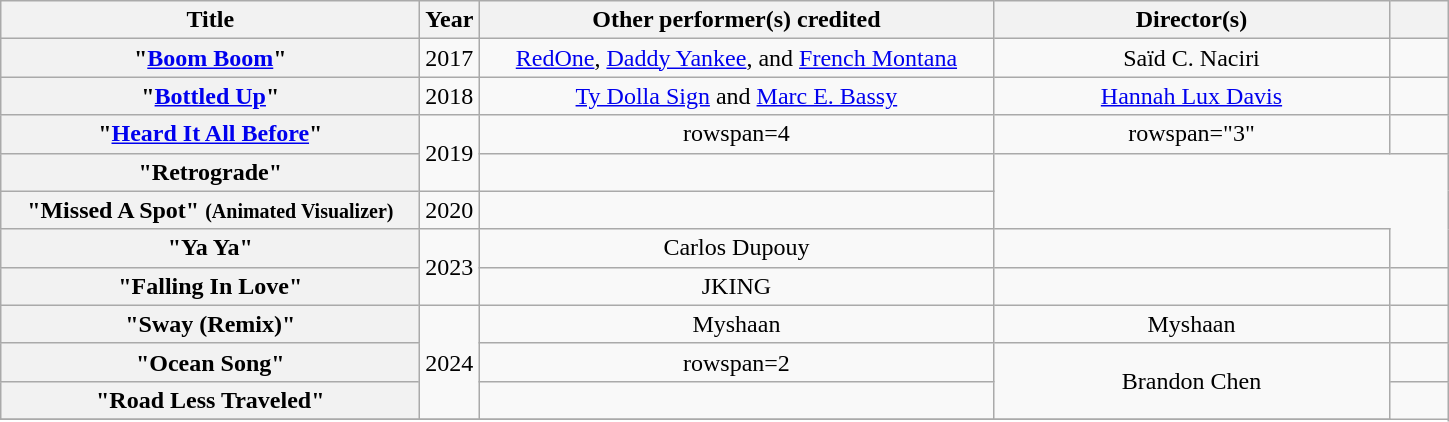<table class="wikitable sortable plainrowheaders" style="text-align:center;">
<tr>
<th scope="col" style="width:17em;">Title</th>
<th scope="col" style="width:2em;">Year</th>
<th scope="col" style="width:21em;">Other performer(s) credited</th>
<th scope="col" style="width:16em;">Director(s)</th>
<th scope="col" style="width:2em;" class="unsortable"></th>
</tr>
<tr>
<th scope="row">"<a href='#'>Boom Boom</a>"</th>
<td>2017</td>
<td><a href='#'>RedOne</a>, <a href='#'>Daddy Yankee</a>, and <a href='#'>French Montana</a></td>
<td>Saïd C. Naciri</td>
<td></td>
</tr>
<tr>
<th scope="row">"<a href='#'>Bottled Up</a>"</th>
<td>2018</td>
<td><a href='#'>Ty Dolla Sign</a> and <a href='#'>Marc E. Bassy</a></td>
<td><a href='#'>Hannah Lux Davis</a></td>
<td></td>
</tr>
<tr>
<th scope="row">"<a href='#'>Heard It All Before</a>"</th>
<td rowspan="2">2019</td>
<td>rowspan=4 </td>
<td>rowspan="3"</td>
<td></td>
</tr>
<tr>
<th scope="row">"Retrograde"</th>
<td></td>
</tr>
<tr>
<th scope="row">"Missed A Spot" <small>(Animated Visualizer)</small></th>
<td>2020</td>
<td></td>
</tr>
<tr>
<th scope="row">"Ya Ya"</th>
<td rowspan="2">2023</td>
<td>Carlos Dupouy</td>
<td></td>
</tr>
<tr>
<th scope="row">"Falling In Love"</th>
<td>JKING</td>
<td></td>
<td></td>
</tr>
<tr>
<th scope="row">"Sway (Remix)"</th>
<td rowspan="3">2024</td>
<td>Myshaan</td>
<td>Myshaan</td>
<td></td>
</tr>
<tr>
<th scope="row">"Ocean Song"</th>
<td>rowspan=2 </td>
<td rowspan="2">Brandon Chen</td>
<td></td>
</tr>
<tr>
<th scope="row">"Road Less Traveled"</th>
<td></td>
</tr>
<tr>
</tr>
</table>
